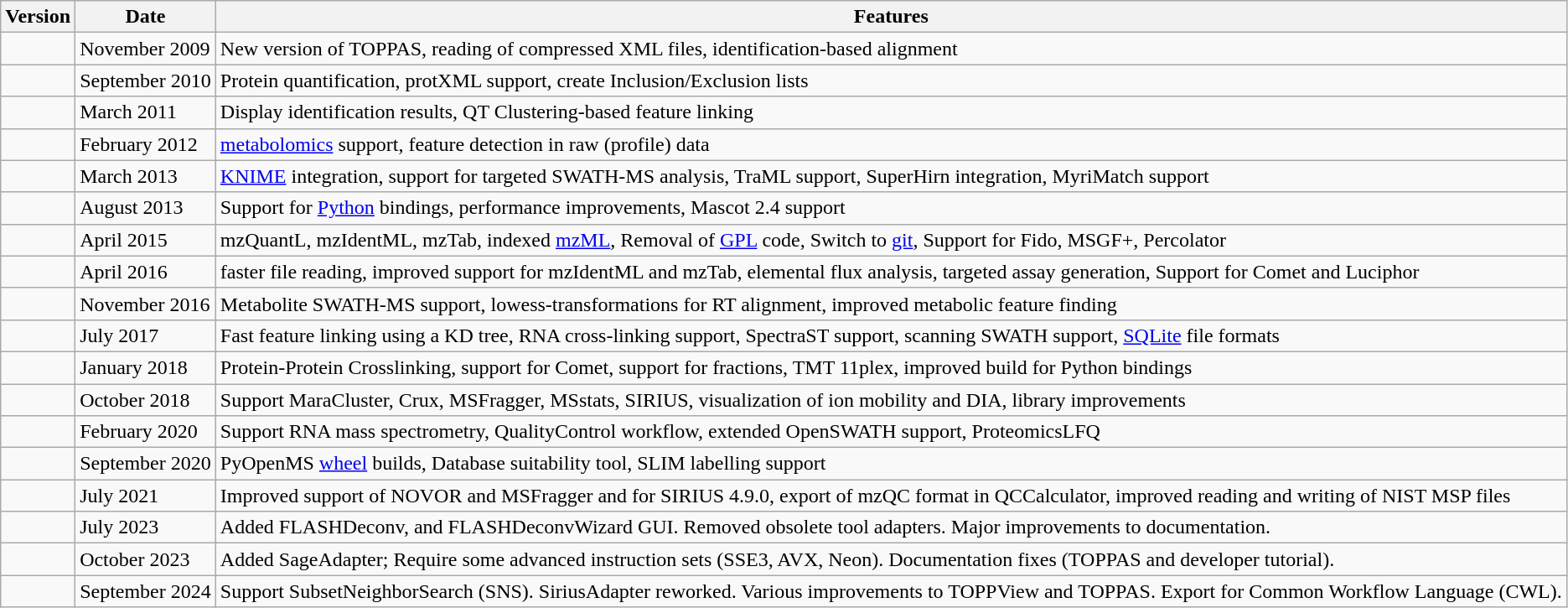<table class="wikitable sortable">
<tr>
<th>Version</th>
<th>Date</th>
<th>Features</th>
</tr>
<tr>
<td></td>
<td>November 2009</td>
<td>New version of TOPPAS, reading of compressed XML files, identification-based alignment</td>
</tr>
<tr>
<td></td>
<td>September 2010</td>
<td>Protein quantification, protXML support, create Inclusion/Exclusion lists</td>
</tr>
<tr>
<td></td>
<td>March 2011</td>
<td>Display identification results, QT Clustering-based feature linking</td>
</tr>
<tr>
<td></td>
<td>February 2012</td>
<td><a href='#'>metabolomics</a> support, feature detection in raw (profile) data</td>
</tr>
<tr>
<td></td>
<td>March 2013</td>
<td><a href='#'>KNIME</a> integration, support for targeted SWATH-MS analysis, TraML support, SuperHirn integration, MyriMatch support</td>
</tr>
<tr>
<td></td>
<td>August 2013</td>
<td>Support for <a href='#'>Python</a> bindings, performance improvements, Mascot 2.4 support</td>
</tr>
<tr>
<td></td>
<td>April 2015</td>
<td>mzQuantL, mzIdentML, mzTab, indexed <a href='#'>mzML</a>, Removal of <a href='#'>GPL</a> code, Switch to <a href='#'>git</a>, Support for Fido, MSGF+, Percolator</td>
</tr>
<tr>
<td></td>
<td>April 2016</td>
<td>faster file reading, improved support for mzIdentML and mzTab, elemental flux analysis, targeted assay generation, Support for Comet and Luciphor</td>
</tr>
<tr>
<td></td>
<td>November 2016</td>
<td>Metabolite SWATH-MS support, lowess-transformations for RT alignment, improved metabolic feature finding</td>
</tr>
<tr>
<td></td>
<td>July 2017</td>
<td>Fast feature linking using a KD tree, RNA cross-linking support, SpectraST support, scanning SWATH support, <a href='#'>SQLite</a> file formats</td>
</tr>
<tr>
<td></td>
<td>January 2018</td>
<td>Protein-Protein Crosslinking, support for Comet, support for fractions, TMT 11plex, improved build for Python bindings</td>
</tr>
<tr>
<td></td>
<td>October 2018</td>
<td>Support MaraCluster, Crux, MSFragger, MSstats, SIRIUS, visualization of ion mobility and DIA, library improvements</td>
</tr>
<tr>
<td></td>
<td>February 2020</td>
<td>Support RNA mass spectrometry, QualityControl workflow, extended OpenSWATH support, ProteomicsLFQ</td>
</tr>
<tr>
<td></td>
<td>September 2020</td>
<td>PyOpenMS <a href='#'>wheel</a> builds, Database suitability tool, SLIM labelling support</td>
</tr>
<tr>
<td></td>
<td>July 2021</td>
<td>Improved support of NOVOR and MSFragger and for SIRIUS 4.9.0, export of mzQC format in QCCalculator, improved reading and writing of NIST MSP files</td>
</tr>
<tr>
<td></td>
<td>July 2023</td>
<td>Added FLASHDeconv, and FLASHDeconvWizard GUI. Removed obsolete tool adapters. Major improvements to documentation.</td>
</tr>
<tr>
<td></td>
<td>October 2023</td>
<td>Added SageAdapter; Require some advanced instruction sets (SSE3, AVX, Neon). Documentation fixes (TOPPAS and developer tutorial).</td>
</tr>
<tr>
<td></td>
<td>September 2024</td>
<td>Support SubsetNeighborSearch (SNS). SiriusAdapter reworked. Various improvements to TOPPView and TOPPAS. Export for Common Workflow Language (CWL).</td>
</tr>
</table>
